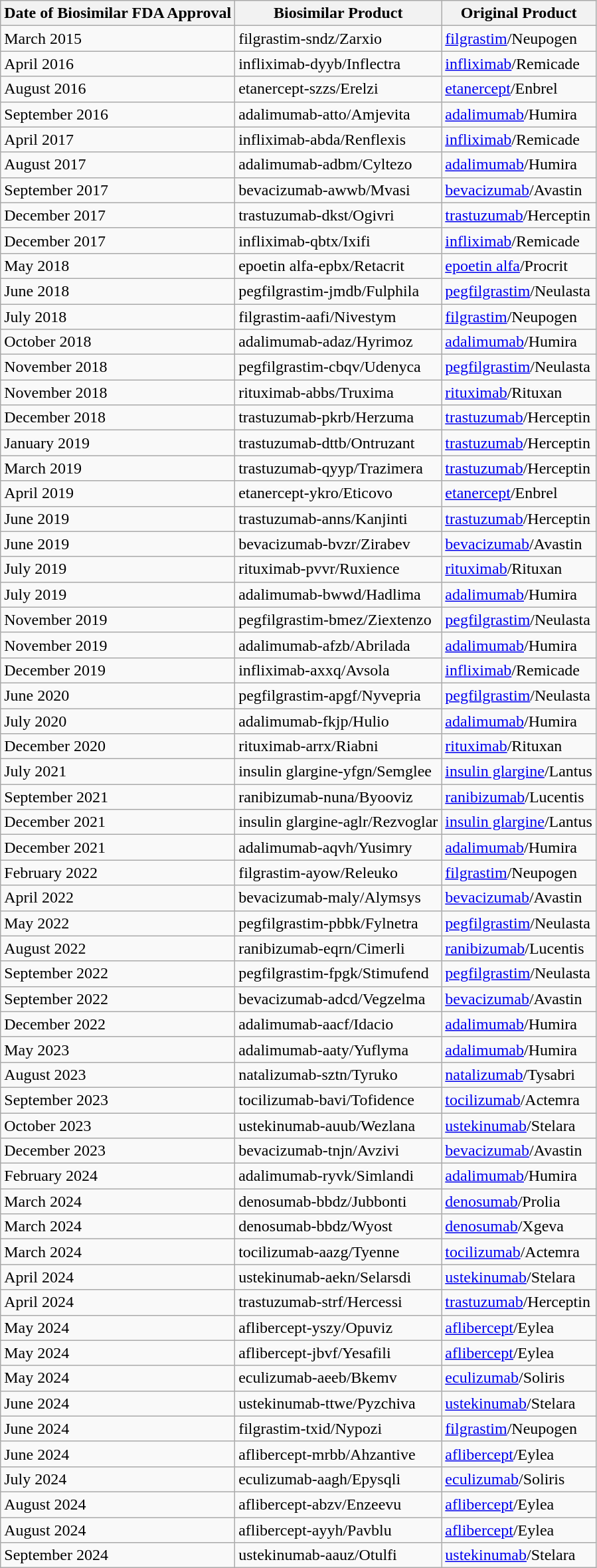<table class="wikitable sortable">
<tr>
<th>Date of Biosimilar FDA Approval</th>
<th>Biosimilar Product</th>
<th>Original Product</th>
</tr>
<tr>
<td>March 2015</td>
<td>filgrastim-sndz/Zarxio</td>
<td><a href='#'>filgrastim</a>/Neupogen</td>
</tr>
<tr>
<td>April 2016</td>
<td>infliximab-dyyb/Inflectra</td>
<td><a href='#'>infliximab</a>/Remicade</td>
</tr>
<tr>
<td>August 2016</td>
<td>etanercept-szzs/Erelzi</td>
<td><a href='#'>etanercept</a>/Enbrel</td>
</tr>
<tr>
<td>September 2016</td>
<td>adalimumab-atto/Amjevita</td>
<td><a href='#'>adalimumab</a>/Humira</td>
</tr>
<tr>
<td>April 2017</td>
<td>infliximab-abda/Renflexis</td>
<td><a href='#'>infliximab</a>/Remicade</td>
</tr>
<tr>
<td>August 2017</td>
<td>adalimumab-adbm/Cyltezo</td>
<td><a href='#'>adalimumab</a>/Humira</td>
</tr>
<tr>
<td>September 2017</td>
<td>bevacizumab-awwb/Mvasi</td>
<td><a href='#'>bevacizumab</a>/Avastin</td>
</tr>
<tr>
<td>December 2017</td>
<td>trastuzumab-dkst/Ogivri</td>
<td><a href='#'>trastuzumab</a>/Herceptin</td>
</tr>
<tr>
<td>December 2017</td>
<td>infliximab-qbtx/Ixifi</td>
<td><a href='#'>infliximab</a>/Remicade</td>
</tr>
<tr>
<td>May 2018</td>
<td>epoetin alfa-epbx/Retacrit</td>
<td><a href='#'>epoetin alfa</a>/Procrit</td>
</tr>
<tr>
<td>June 2018</td>
<td>pegfilgrastim-jmdb/Fulphila</td>
<td><a href='#'>pegfilgrastim</a>/Neulasta</td>
</tr>
<tr>
<td>July 2018</td>
<td>filgrastim-aafi/Nivestym</td>
<td><a href='#'>filgrastim</a>/Neupogen</td>
</tr>
<tr>
<td>October 2018</td>
<td>adalimumab-adaz/Hyrimoz</td>
<td><a href='#'>adalimumab</a>/Humira</td>
</tr>
<tr>
<td>November 2018</td>
<td>pegfilgrastim-cbqv/Udenyca</td>
<td><a href='#'>pegfilgrastim</a>/Neulasta</td>
</tr>
<tr>
<td>November 2018</td>
<td>rituximab-abbs/Truxima</td>
<td><a href='#'>rituximab</a>/Rituxan</td>
</tr>
<tr>
<td>December 2018</td>
<td>trastuzumab-pkrb/Herzuma</td>
<td><a href='#'>trastuzumab</a>/Herceptin</td>
</tr>
<tr>
<td>January 2019</td>
<td>trastuzumab-dttb/Ontruzant</td>
<td><a href='#'>trastuzumab</a>/Herceptin</td>
</tr>
<tr>
<td>March 2019</td>
<td>trastuzumab-qyyp/Trazimera</td>
<td><a href='#'>trastuzumab</a>/Herceptin</td>
</tr>
<tr>
<td>April 2019</td>
<td>etanercept-ykro/Eticovo</td>
<td><a href='#'>etanercept</a>/Enbrel</td>
</tr>
<tr>
<td>June 2019</td>
<td>trastuzumab-anns/Kanjinti</td>
<td><a href='#'>trastuzumab</a>/Herceptin</td>
</tr>
<tr>
<td>June 2019</td>
<td>bevacizumab-bvzr/Zirabev</td>
<td><a href='#'>bevacizumab</a>/Avastin</td>
</tr>
<tr>
<td>July 2019</td>
<td>rituximab-pvvr/Ruxience</td>
<td><a href='#'>rituximab</a>/Rituxan</td>
</tr>
<tr>
<td>July 2019</td>
<td>adalimumab-bwwd/Hadlima</td>
<td><a href='#'>adalimumab</a>/Humira</td>
</tr>
<tr>
<td>November 2019</td>
<td>pegfilgrastim-bmez/Ziextenzo</td>
<td><a href='#'>pegfilgrastim</a>/Neulasta</td>
</tr>
<tr>
<td>November 2019</td>
<td>adalimumab-afzb/Abrilada</td>
<td><a href='#'>adalimumab</a>/Humira</td>
</tr>
<tr>
<td>December 2019</td>
<td>infliximab-axxq/Avsola</td>
<td><a href='#'>infliximab</a>/Remicade</td>
</tr>
<tr>
<td>June 2020</td>
<td>pegfilgrastim-apgf/Nyvepria</td>
<td><a href='#'>pegfilgrastim</a>/Neulasta</td>
</tr>
<tr>
<td>July 2020</td>
<td>adalimumab-fkjp/Hulio</td>
<td><a href='#'>adalimumab</a>/Humira</td>
</tr>
<tr>
<td>December 2020</td>
<td>rituximab-arrx/Riabni</td>
<td><a href='#'>rituximab</a>/Rituxan</td>
</tr>
<tr>
<td>July 2021</td>
<td>insulin glargine-yfgn/Semglee</td>
<td><a href='#'>insulin glargine</a>/Lantus</td>
</tr>
<tr>
<td>September 2021</td>
<td>ranibizumab-nuna/Byooviz</td>
<td><a href='#'>ranibizumab</a>/Lucentis</td>
</tr>
<tr>
<td>December 2021</td>
<td>insulin glargine-aglr/Rezvoglar</td>
<td><a href='#'>insulin glargine</a>/Lantus</td>
</tr>
<tr>
<td>December 2021</td>
<td>adalimumab-aqvh/Yusimry</td>
<td><a href='#'>adalimumab</a>/Humira</td>
</tr>
<tr>
<td>February 2022</td>
<td>filgrastim-ayow/Releuko</td>
<td><a href='#'>filgrastim</a>/Neupogen</td>
</tr>
<tr>
<td>April 2022</td>
<td>bevacizumab-maly/Alymsys</td>
<td><a href='#'>bevacizumab</a>/Avastin</td>
</tr>
<tr>
<td>May 2022</td>
<td>pegfilgrastim-pbbk/Fylnetra</td>
<td><a href='#'>pegfilgrastim</a>/Neulasta</td>
</tr>
<tr>
<td>August 2022</td>
<td>ranibizumab-eqrn/Cimerli</td>
<td><a href='#'>ranibizumab</a>/Lucentis</td>
</tr>
<tr>
<td>September 2022</td>
<td>pegfilgrastim-fpgk/Stimufend</td>
<td><a href='#'>pegfilgrastim</a>/Neulasta</td>
</tr>
<tr>
<td>September 2022</td>
<td>bevacizumab-adcd/Vegzelma</td>
<td><a href='#'>bevacizumab</a>/Avastin</td>
</tr>
<tr>
<td>December 2022</td>
<td>adalimumab-aacf/Idacio</td>
<td><a href='#'>adalimumab</a>/Humira</td>
</tr>
<tr>
<td>May 2023</td>
<td>adalimumab-aaty/Yuflyma</td>
<td><a href='#'>adalimumab</a>/Humira</td>
</tr>
<tr>
<td>August 2023</td>
<td>natalizumab-sztn/Tyruko</td>
<td><a href='#'>natalizumab</a>/Tysabri</td>
</tr>
<tr>
<td>September 2023</td>
<td>tocilizumab-bavi/Tofidence</td>
<td><a href='#'>tocilizumab</a>/Actemra</td>
</tr>
<tr>
<td>October 2023</td>
<td>ustekinumab-auub/Wezlana</td>
<td><a href='#'>ustekinumab</a>/Stelara</td>
</tr>
<tr>
<td>December 2023</td>
<td>bevacizumab-tnjn/Avzivi</td>
<td><a href='#'>bevacizumab</a>/Avastin</td>
</tr>
<tr>
<td>February 2024</td>
<td>adalimumab-ryvk/Simlandi</td>
<td><a href='#'>adalimumab</a>/Humira</td>
</tr>
<tr>
<td>March 2024</td>
<td>denosumab-bbdz/Jubbonti</td>
<td><a href='#'>denosumab</a>/Prolia</td>
</tr>
<tr>
<td>March 2024</td>
<td>denosumab-bbdz/Wyost</td>
<td><a href='#'>denosumab</a>/Xgeva</td>
</tr>
<tr>
<td>March 2024</td>
<td>tocilizumab-aazg/Tyenne</td>
<td><a href='#'>tocilizumab</a>/Actemra</td>
</tr>
<tr>
<td>April 2024</td>
<td>ustekinumab-aekn/Selarsdi</td>
<td><a href='#'>ustekinumab</a>/Stelara</td>
</tr>
<tr>
<td>April 2024</td>
<td>trastuzumab-strf/Hercessi</td>
<td><a href='#'>trastuzumab</a>/Herceptin</td>
</tr>
<tr>
<td>May 2024</td>
<td>aflibercept-yszy/Opuviz</td>
<td><a href='#'>aflibercept</a>/Eylea</td>
</tr>
<tr>
<td>May 2024</td>
<td>aflibercept-jbvf/Yesafili</td>
<td><a href='#'>aflibercept</a>/Eylea</td>
</tr>
<tr>
<td>May 2024</td>
<td>eculizumab-aeeb/Bkemv</td>
<td><a href='#'>eculizumab</a>/Soliris</td>
</tr>
<tr>
<td>June 2024</td>
<td>ustekinumab-ttwe/Pyzchiva</td>
<td><a href='#'>ustekinumab</a>/Stelara</td>
</tr>
<tr>
<td>June 2024</td>
<td>filgrastim-txid/Nypozi</td>
<td><a href='#'>filgrastim</a>/Neupogen</td>
</tr>
<tr>
<td>June 2024</td>
<td>aflibercept-mrbb/Ahzantive</td>
<td><a href='#'>aflibercept</a>/Eylea</td>
</tr>
<tr>
<td>July 2024</td>
<td>eculizumab-aagh/Epysqli</td>
<td><a href='#'>eculizumab</a>/Soliris</td>
</tr>
<tr>
<td>August 2024</td>
<td>aflibercept-abzv/Enzeevu</td>
<td><a href='#'>aflibercept</a>/Eylea</td>
</tr>
<tr>
<td>August 2024</td>
<td>aflibercept-ayyh/Pavblu</td>
<td><a href='#'>aflibercept</a>/Eylea</td>
</tr>
<tr>
<td>September 2024</td>
<td>ustekinumab-aauz/Otulfi</td>
<td><a href='#'>ustekinumab</a>/Stelara</td>
</tr>
</table>
